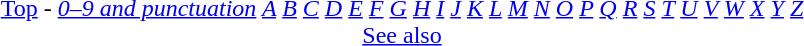<table border="0" align="center" class="toccolours">
<tr>
<th></th>
</tr>
<tr>
<td align="center"><br><a href='#'>Top</a> - <em><a href='#'>0–9 and punctuation</a> <a href='#'>A</a> <a href='#'>B</a> <a href='#'>C</a> <a href='#'>D</a> <a href='#'>E</a> <a href='#'>F</a> <a href='#'>G</a> <a href='#'>H</a> <a href='#'>I</a> <a href='#'>J</a> <a href='#'>K</a> <a href='#'>L</a> <a href='#'>M</a> <a href='#'>N</a> <a href='#'>O</a> <a href='#'>P</a> <a href='#'>Q</a> <a href='#'>R</a> <a href='#'>S</a> <a href='#'>T</a> <a href='#'>U</a> <a href='#'>V</a> <a href='#'>W</a> <a href='#'>X</a> <a href='#'>Y</a> <a href='#'>Z</a></em> <br><a href='#'>See also</a></td>
</tr>
</table>
